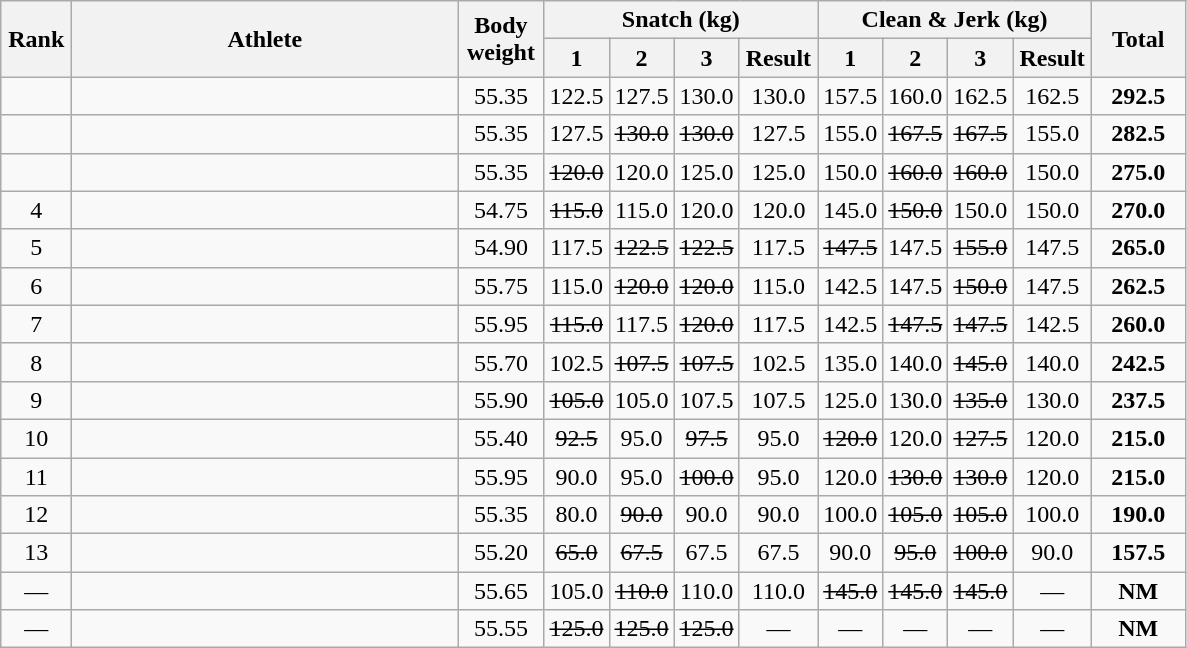<table class = "wikitable" style="text-align:center;">
<tr>
<th rowspan=2 width=40>Rank</th>
<th rowspan=2 width=250>Athlete</th>
<th rowspan=2 width=50>Body weight</th>
<th colspan=4>Snatch (kg)</th>
<th colspan=4>Clean & Jerk (kg)</th>
<th rowspan=2 width=55>Total</th>
</tr>
<tr>
<th width=35>1</th>
<th width=35>2</th>
<th width=35>3</th>
<th width=45>Result</th>
<th width=35>1</th>
<th width=35>2</th>
<th width=35>3</th>
<th width=45>Result</th>
</tr>
<tr>
<td></td>
<td align=left></td>
<td>55.35</td>
<td>122.5</td>
<td>127.5</td>
<td>130.0</td>
<td>130.0</td>
<td>157.5</td>
<td>160.0</td>
<td>162.5</td>
<td>162.5</td>
<td><strong>292.5</strong></td>
</tr>
<tr>
<td></td>
<td align=left></td>
<td>55.35</td>
<td>127.5</td>
<td><s>130.0</s></td>
<td><s>130.0</s></td>
<td>127.5</td>
<td>155.0</td>
<td><s>167.5</s></td>
<td><s>167.5</s></td>
<td>155.0</td>
<td><strong>282.5</strong></td>
</tr>
<tr>
<td></td>
<td align=left></td>
<td>55.35</td>
<td><s>120.0</s></td>
<td>120.0</td>
<td>125.0</td>
<td>125.0</td>
<td>150.0</td>
<td><s>160.0</s></td>
<td><s>160.0</s></td>
<td>150.0</td>
<td><strong>275.0</strong></td>
</tr>
<tr>
<td>4</td>
<td align=left></td>
<td>54.75</td>
<td><s>115.0</s></td>
<td>115.0</td>
<td>120.0</td>
<td>120.0</td>
<td>145.0</td>
<td><s>150.0</s></td>
<td>150.0</td>
<td>150.0</td>
<td><strong>270.0</strong></td>
</tr>
<tr>
<td>5</td>
<td align=left></td>
<td>54.90</td>
<td>117.5</td>
<td><s>122.5</s></td>
<td><s>122.5</s></td>
<td>117.5</td>
<td><s>147.5</s></td>
<td>147.5</td>
<td><s>155.0</s></td>
<td>147.5</td>
<td><strong>265.0</strong></td>
</tr>
<tr>
<td>6</td>
<td align=left></td>
<td>55.75</td>
<td>115.0</td>
<td><s>120.0</s></td>
<td><s>120.0</s></td>
<td>115.0</td>
<td>142.5</td>
<td>147.5</td>
<td><s>150.0</s></td>
<td>147.5</td>
<td><strong>262.5</strong></td>
</tr>
<tr>
<td>7</td>
<td align=left></td>
<td>55.95</td>
<td><s>115.0</s></td>
<td>117.5</td>
<td><s>120.0</s></td>
<td>117.5</td>
<td>142.5</td>
<td><s>147.5</s></td>
<td><s>147.5</s></td>
<td>142.5</td>
<td><strong>260.0</strong></td>
</tr>
<tr>
<td>8</td>
<td align=left></td>
<td>55.70</td>
<td>102.5</td>
<td><s>107.5</s></td>
<td><s>107.5</s></td>
<td>102.5</td>
<td>135.0</td>
<td>140.0</td>
<td><s>145.0</s></td>
<td>140.0</td>
<td><strong>242.5</strong></td>
</tr>
<tr>
<td>9</td>
<td align=left></td>
<td>55.90</td>
<td><s>105.0</s></td>
<td>105.0</td>
<td>107.5</td>
<td>107.5</td>
<td>125.0</td>
<td>130.0</td>
<td><s>135.0</s></td>
<td>130.0</td>
<td><strong>237.5</strong></td>
</tr>
<tr>
<td>10</td>
<td align=left></td>
<td>55.40</td>
<td><s>92.5</s></td>
<td>95.0</td>
<td><s>97.5</s></td>
<td>95.0</td>
<td><s>120.0</s></td>
<td>120.0</td>
<td><s>127.5</s></td>
<td>120.0</td>
<td><strong>215.0</strong></td>
</tr>
<tr>
<td>11</td>
<td align=left></td>
<td>55.95</td>
<td>90.0</td>
<td>95.0</td>
<td><s>100.0</s></td>
<td>95.0</td>
<td>120.0</td>
<td><s>130.0</s></td>
<td><s>130.0</s></td>
<td>120.0</td>
<td><strong>215.0</strong></td>
</tr>
<tr>
<td>12</td>
<td align=left></td>
<td>55.35</td>
<td>80.0</td>
<td><s>90.0</s></td>
<td>90.0</td>
<td>90.0</td>
<td>100.0</td>
<td><s>105.0</s></td>
<td><s>105.0</s></td>
<td>100.0</td>
<td><strong>190.0</strong></td>
</tr>
<tr>
<td>13</td>
<td align=left></td>
<td>55.20</td>
<td><s>65.0</s></td>
<td><s>67.5</s></td>
<td>67.5</td>
<td>67.5</td>
<td>90.0</td>
<td><s>95.0</s></td>
<td><s>100.0</s></td>
<td>90.0</td>
<td><strong>157.5</strong></td>
</tr>
<tr>
<td>—</td>
<td align=left></td>
<td>55.65</td>
<td>105.0</td>
<td><s>110.0</s></td>
<td>110.0</td>
<td>110.0</td>
<td><s>145.0</s></td>
<td><s>145.0</s></td>
<td><s>145.0</s></td>
<td>—</td>
<td><strong>NM</strong></td>
</tr>
<tr>
<td>—</td>
<td align=left></td>
<td>55.55</td>
<td><s>125.0</s></td>
<td><s>125.0</s></td>
<td><s>125.0</s></td>
<td>—</td>
<td>—</td>
<td>—</td>
<td>—</td>
<td>—</td>
<td><strong>NM</strong></td>
</tr>
</table>
